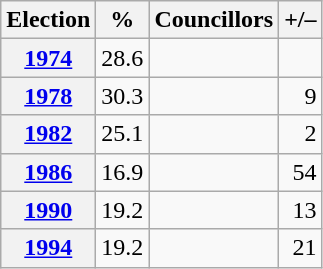<table class="wikitable" style="text-align:right">
<tr>
<th>Election</th>
<th>%</th>
<th>Councillors</th>
<th>+/–</th>
</tr>
<tr>
<th><a href='#'>1974</a></th>
<td>28.6</td>
<td></td>
<td></td>
</tr>
<tr>
<th><a href='#'>1978</a></th>
<td>30.3</td>
<td></td>
<td> 9</td>
</tr>
<tr>
<th><a href='#'>1982</a></th>
<td>25.1</td>
<td></td>
<td> 2</td>
</tr>
<tr>
<th><a href='#'>1986</a></th>
<td>16.9</td>
<td></td>
<td> 54</td>
</tr>
<tr>
<th><a href='#'>1990</a></th>
<td>19.2</td>
<td></td>
<td> 13</td>
</tr>
<tr>
<th><a href='#'>1994</a></th>
<td>19.2</td>
<td></td>
<td> 21</td>
</tr>
</table>
